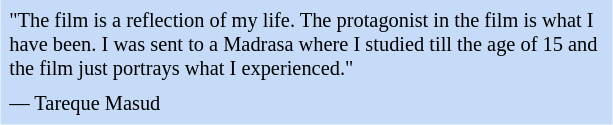<table class="toccolours" style="float: right; margin-left: 1em; margin-right: 2em; font-size: 85%; background:#c6dbf7; color:black; width:30em; max-width: 40%;" cellspacing="5">
<tr>
<td style="text-align: left;">"The film is a reflection of my life. The protagonist in the film is what I have been. I was sent to a Madrasa where I studied till the age of 15 and the film just portrays what I experienced."</td>
</tr>
<tr>
<td style="text-align: left;">— Tareque Masud</td>
</tr>
</table>
